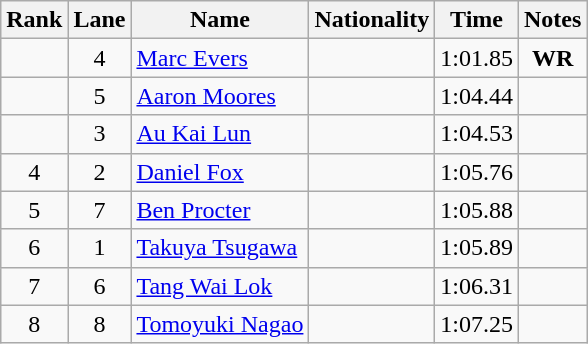<table class="wikitable">
<tr>
<th>Rank</th>
<th>Lane</th>
<th>Name</th>
<th>Nationality</th>
<th>Time</th>
<th>Notes</th>
</tr>
<tr>
<td align=center></td>
<td align=center>4</td>
<td><a href='#'>Marc Evers</a></td>
<td></td>
<td align=center>1:01.85</td>
<td align=center><strong>WR</strong></td>
</tr>
<tr>
<td align=center></td>
<td align=center>5</td>
<td><a href='#'>Aaron Moores</a></td>
<td></td>
<td align=center>1:04.44</td>
<td align=center></td>
</tr>
<tr>
<td align=center></td>
<td align=center>3</td>
<td><a href='#'>Au Kai Lun</a></td>
<td></td>
<td align=center>1:04.53</td>
<td align=center></td>
</tr>
<tr>
<td align=center>4</td>
<td align=center>2</td>
<td><a href='#'>Daniel Fox</a></td>
<td></td>
<td align=center>1:05.76</td>
<td align=center></td>
</tr>
<tr>
<td align=center>5</td>
<td align=center>7</td>
<td><a href='#'>Ben Procter</a></td>
<td></td>
<td align=center>1:05.88</td>
<td align=center></td>
</tr>
<tr>
<td align=center>6</td>
<td align=center>1</td>
<td><a href='#'>Takuya Tsugawa</a></td>
<td></td>
<td align=center>1:05.89</td>
<td align=center></td>
</tr>
<tr>
<td align=center>7</td>
<td align=center>6</td>
<td><a href='#'>Tang Wai Lok</a></td>
<td></td>
<td align=center>1:06.31</td>
<td align=center></td>
</tr>
<tr>
<td align=center>8</td>
<td align=center>8</td>
<td><a href='#'>Tomoyuki Nagao</a></td>
<td></td>
<td align=center>1:07.25</td>
<td align=center></td>
</tr>
</table>
